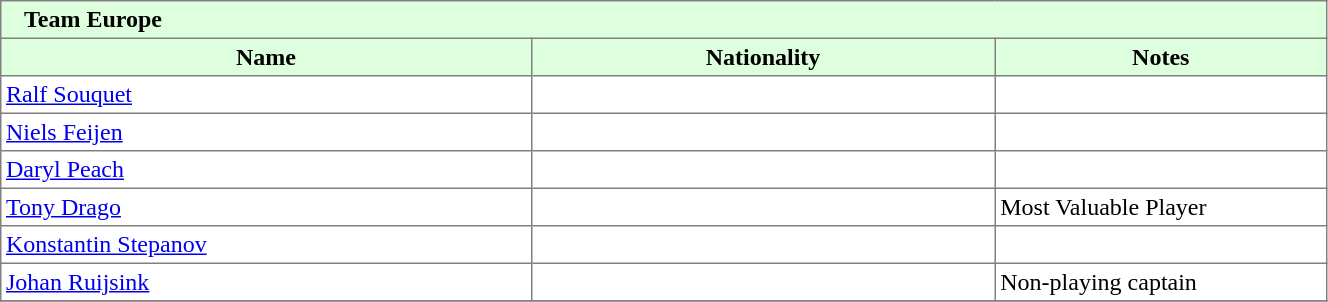<table border="1" cellpadding="3" width="70%" style="border-collapse: collapse;">
<tr bgcolor="#ddffdd">
<td colspan=3>   <strong>Team Europe</strong></td>
</tr>
<tr bgcolor="#ddffdd">
<th width=40%>Name</th>
<th width=35%>Nationality</th>
<th width=25%>Notes</th>
</tr>
<tr>
<td><a href='#'>Ralf Souquet</a></td>
<td></td>
<td></td>
</tr>
<tr>
<td><a href='#'>Niels Feijen</a></td>
<td></td>
<td></td>
</tr>
<tr>
<td><a href='#'>Daryl Peach</a></td>
<td></td>
<td></td>
</tr>
<tr>
<td><a href='#'>Tony Drago</a></td>
<td></td>
<td>Most Valuable Player</td>
</tr>
<tr>
<td><a href='#'>Konstantin Stepanov</a></td>
<td></td>
<td></td>
</tr>
<tr>
<td><a href='#'>Johan Ruijsink</a></td>
<td></td>
<td>Non-playing captain</td>
</tr>
<tr>
</tr>
</table>
